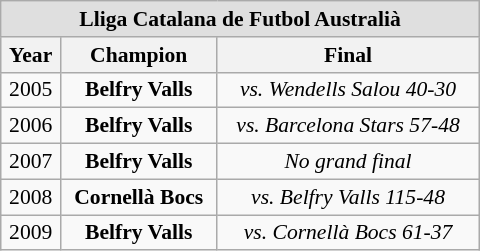<table class="wikitable" style=font-size:90% width=320>
<tr align=center style="background:#dfdfdf;">
<td colspan=4><strong>Lliga Catalana de Futbol Australià</strong></td>
</tr>
<tr align=center style="background:#eeeeee;">
<th>Year</th>
<th>Champion</th>
<th>Final</th>
</tr>
<tr align=center>
<td>2005</td>
<td><strong>Belfry Valls</strong></td>
<td><em>vs. Wendells Salou 40-30</em></td>
</tr>
<tr align=center>
<td>2006</td>
<td><strong>Belfry Valls</strong></td>
<td><em>vs. Barcelona Stars 57-48</em></td>
</tr>
<tr align=center>
<td>2007</td>
<td><strong>Belfry Valls</strong></td>
<td><em>No grand final</em></td>
</tr>
<tr align=center>
<td>2008</td>
<td><strong>Cornellà Bocs</strong></td>
<td><em>vs. Belfry Valls 115-48</em></td>
</tr>
<tr align=center>
<td>2009</td>
<td><strong>Belfry Valls</strong></td>
<td><em>vs. Cornellà Bocs 61-37</em></td>
</tr>
</table>
